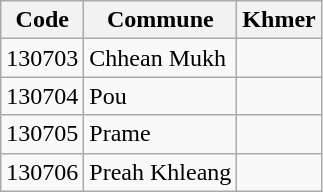<table class="wikitable">
<tr>
<th>Code</th>
<th>Commune</th>
<th>Khmer</th>
</tr>
<tr>
<td>130703</td>
<td>Chhean Mukh</td>
<td></td>
</tr>
<tr>
<td>130704</td>
<td>Pou</td>
<td></td>
</tr>
<tr>
<td>130705</td>
<td>Prame</td>
<td></td>
</tr>
<tr>
<td>130706</td>
<td>Preah Khleang</td>
<td></td>
</tr>
</table>
